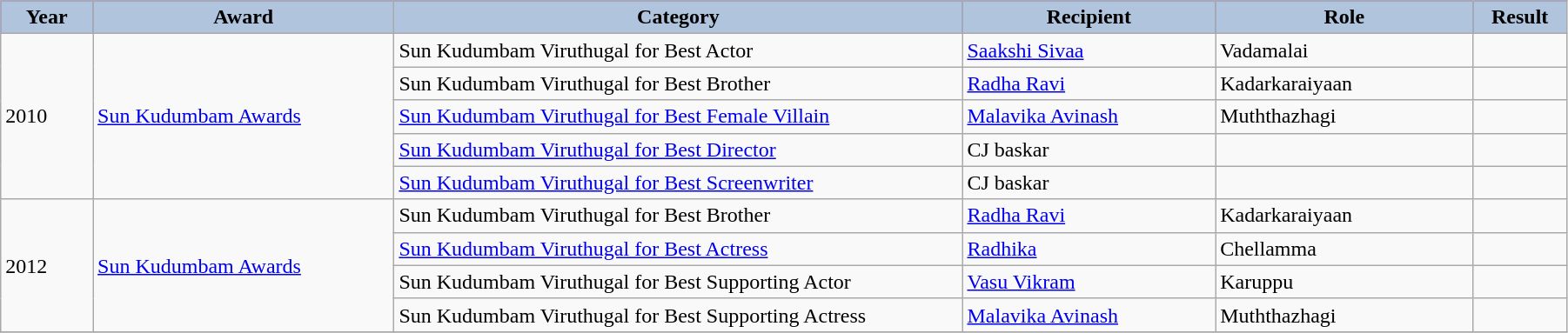<table class="wikitable" width="95%">
<tr bgcolor="blue">
<th style="width:50pt; background:LightSteelBlue;">Year</th>
<th style="width:180pt; background:LightSteelBlue;">Award</th>
<th style="width:350pt; background:LightSteelBlue;">Category</th>
<th style="width:150pt; background:LightSteelBlue;">Recipient</th>
<th style="width:150pt; background:LightSteelBlue;">Role</th>
<th style="width:50pt; background:LightSteelBlue;">Result</th>
</tr>
<tr>
<td rowspan="5">2010</td>
<td rowspan="5"><a href='#'>Sun Kudumbam Awards</a></td>
<td>Sun Kudumbam Viruthugal for Best Actor</td>
<td><a href='#'>Saakshi Sivaa</a></td>
<td>Vadamalai</td>
<td></td>
</tr>
<tr>
<td>Sun Kudumbam Viruthugal for Best Brother</td>
<td><a href='#'>Radha Ravi</a></td>
<td>Kadarkaraiyaan</td>
<td></td>
</tr>
<tr>
<td><a href='#'>Sun Kudumbam Viruthugal for Best Female Villain</a></td>
<td><a href='#'>Malavika Avinash</a></td>
<td>Muththazhagi</td>
<td></td>
</tr>
<tr>
<td><a href='#'>Sun Kudumbam Viruthugal for Best Director</a></td>
<td>CJ baskar</td>
<td></td>
<td></td>
</tr>
<tr>
<td><a href='#'>Sun Kudumbam Viruthugal for Best Screenwriter</a></td>
<td>CJ baskar</td>
<td></td>
<td></td>
</tr>
<tr>
<td rowspan="4">2012</td>
<td rowspan="4"><a href='#'>Sun Kudumbam Awards</a></td>
<td>Sun Kudumbam Viruthugal for Best Brother</td>
<td><a href='#'>Radha Ravi</a></td>
<td>Kadarkaraiyaan</td>
<td></td>
</tr>
<tr>
<td><a href='#'>Sun Kudumbam Viruthugal for Best Actress</a></td>
<td><a href='#'>Radhika</a></td>
<td>Chellamma</td>
<td></td>
</tr>
<tr>
<td>Sun Kudumbam Viruthugal for Best Supporting Actor</td>
<td><a href='#'>Vasu Vikram</a></td>
<td>Karuppu</td>
<td></td>
</tr>
<tr>
<td>Sun Kudumbam Viruthugal for Best Supporting Actress</td>
<td><a href='#'>Malavika Avinash</a></td>
<td>Muththazhagi</td>
<td></td>
</tr>
<tr>
</tr>
</table>
